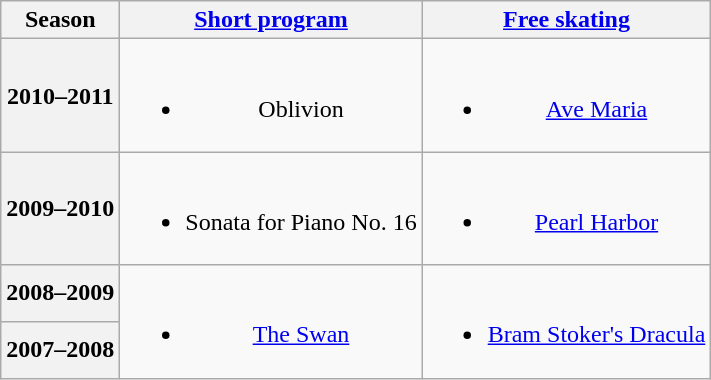<table class="wikitable" style="text-align:center">
<tr>
<th>Season</th>
<th><a href='#'>Short program</a></th>
<th><a href='#'>Free skating</a></th>
</tr>
<tr>
<th>2010–2011 <br> </th>
<td><br><ul><li>Oblivion  <br></li></ul></td>
<td><br><ul><li><a href='#'>Ave Maria</a> <br></li></ul></td>
</tr>
<tr>
<th>2009–2010 <br> </th>
<td><br><ul><li>Sonata for Piano No. 16 <br></li></ul></td>
<td><br><ul><li><a href='#'>Pearl Harbor</a> <br></li></ul></td>
</tr>
<tr>
<th>2008–2009 <br> </th>
<td rowspan="2"><br><ul><li><a href='#'>The Swan</a> <br></li></ul></td>
<td rowspan=2><br><ul><li><a href='#'>Bram Stoker's Dracula</a> <br></li></ul></td>
</tr>
<tr>
<th>2007–2008 <br> </th>
</tr>
</table>
